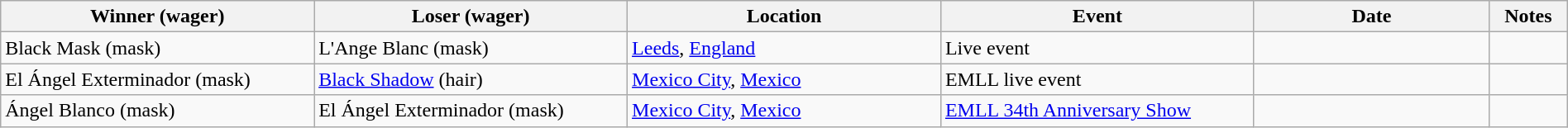<table class="wikitable" width=100%>
<tr>
<th width=20%>Winner (wager)</th>
<th width=20%>Loser (wager)</th>
<th width=20%>Location</th>
<th width=20%>Event</th>
<th width=15%>Date</th>
<th width=5%>Notes</th>
</tr>
<tr>
<td>Black Mask (mask)</td>
<td>L'Ange Blanc (mask)</td>
<td><a href='#'>Leeds</a>, <a href='#'>England</a></td>
<td>Live event</td>
<td></td>
<td></td>
</tr>
<tr>
<td>El Ángel Exterminador (mask)</td>
<td><a href='#'>Black Shadow</a> (hair)</td>
<td><a href='#'>Mexico City</a>, <a href='#'>Mexico</a></td>
<td>EMLL live event</td>
<td></td>
<td></td>
</tr>
<tr>
<td>Ángel Blanco (mask)</td>
<td>El Ángel Exterminador (mask)</td>
<td><a href='#'>Mexico City</a>, <a href='#'>Mexico</a></td>
<td><a href='#'>EMLL 34th Anniversary Show</a></td>
<td></td>
<td></td>
</tr>
</table>
